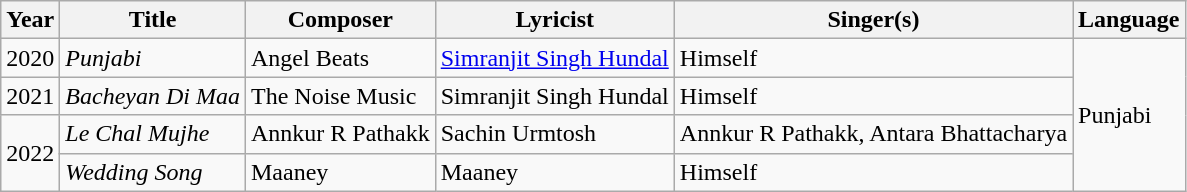<table class="wikitable sortable">
<tr>
<th>Year</th>
<th>Title</th>
<th>Composer</th>
<th>Lyricist</th>
<th>Singer(s)</th>
<th>Language</th>
</tr>
<tr>
<td>2020</td>
<td><em>Punjabi</em></td>
<td>Angel Beats</td>
<td><a href='#'>Simranjit Singh Hundal</a></td>
<td>Himself</td>
<td rowspan=4">Punjabi</td>
</tr>
<tr>
<td>2021</td>
<td><em>Bacheyan Di Maa</em></td>
<td>The Noise Music</td>
<td>Simranjit Singh Hundal</td>
<td>Himself</td>
</tr>
<tr>
<td rowspan="2">2022</td>
<td><em>Le Chal Mujhe </em></td>
<td>Annkur R Pathakk</td>
<td>Sachin Urmtosh</td>
<td>Annkur R Pathakk, Antara Bhattacharya</td>
</tr>
<tr>
<td><em>Wedding Song</em></td>
<td>Maaney</td>
<td>Maaney</td>
<td>Himself</td>
</tr>
</table>
